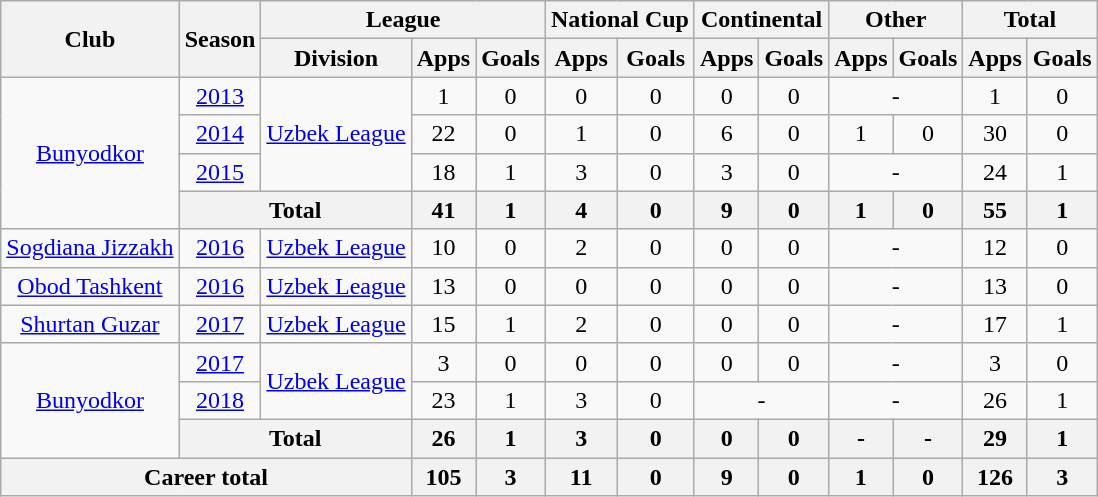<table class="wikitable" style="text-align: center;">
<tr>
<th rowspan="2">Club</th>
<th rowspan="2">Season</th>
<th colspan="3">League</th>
<th colspan="2">National Cup</th>
<th colspan="2">Continental</th>
<th colspan="2">Other</th>
<th colspan="2">Total</th>
</tr>
<tr>
<th>Division</th>
<th>Apps</th>
<th>Goals</th>
<th>Apps</th>
<th>Goals</th>
<th>Apps</th>
<th>Goals</th>
<th>Apps</th>
<th>Goals</th>
<th>Apps</th>
<th>Goals</th>
</tr>
<tr>
<td rowspan="4" valign="center"><a href='#'>Bunyodkor</a></td>
<td><a href='#'>2013</a></td>
<td rowspan="3" valign="center"><a href='#'>Uzbek League</a></td>
<td>1</td>
<td>0</td>
<td>0</td>
<td>0</td>
<td>0</td>
<td>0</td>
<td colspan="2">-</td>
<td>1</td>
<td>0</td>
</tr>
<tr>
<td><a href='#'>2014</a></td>
<td>22</td>
<td>0</td>
<td>1</td>
<td>0</td>
<td>6</td>
<td>0</td>
<td>1</td>
<td>0</td>
<td>30</td>
<td>0</td>
</tr>
<tr>
<td><a href='#'>2015</a></td>
<td>18</td>
<td>1</td>
<td>3</td>
<td>0</td>
<td>3</td>
<td>0</td>
<td colspan="2">-</td>
<td>24</td>
<td>1</td>
</tr>
<tr>
<th colspan="2">Total</th>
<th>41</th>
<th>1</th>
<th>4</th>
<th>0</th>
<th>9</th>
<th>0</th>
<th>1</th>
<th>0</th>
<th>55</th>
<th>1</th>
</tr>
<tr>
<td><a href='#'>Sogdiana Jizzakh</a></td>
<td><a href='#'>2016</a></td>
<td><a href='#'>Uzbek League</a></td>
<td>10</td>
<td>0</td>
<td>2</td>
<td>0</td>
<td>0</td>
<td>0</td>
<td colspan="2">-</td>
<td>12</td>
<td>0</td>
</tr>
<tr>
<td><a href='#'>Obod Tashkent</a></td>
<td><a href='#'>2016</a></td>
<td><a href='#'>Uzbek League</a></td>
<td>13</td>
<td>0</td>
<td>0</td>
<td>0</td>
<td>0</td>
<td>0</td>
<td colspan="2">-</td>
<td>13</td>
<td>0</td>
</tr>
<tr>
<td><a href='#'>Shurtan Guzar</a></td>
<td><a href='#'>2017</a></td>
<td><a href='#'>Uzbek League</a></td>
<td>15</td>
<td>1</td>
<td>2</td>
<td>0</td>
<td>0</td>
<td>0</td>
<td colspan="2">-</td>
<td>17</td>
<td>1</td>
</tr>
<tr>
<td rowspan="3" valign="center"><a href='#'>Bunyodkor</a></td>
<td><a href='#'>2017</a></td>
<td rowspan="2" valign="center"><a href='#'>Uzbek League</a></td>
<td>3</td>
<td>0</td>
<td>0</td>
<td>0</td>
<td>0</td>
<td>0</td>
<td colspan="2">-</td>
<td>3</td>
<td>0</td>
</tr>
<tr>
<td><a href='#'>2018</a></td>
<td>23</td>
<td>1</td>
<td>3</td>
<td>0</td>
<td colspan="2">-</td>
<td colspan="2">-</td>
<td>26</td>
<td>1</td>
</tr>
<tr>
<th colspan="2">Total</th>
<th>26</th>
<th>1</th>
<th>3</th>
<th>0</th>
<th>0</th>
<th>0</th>
<th>-</th>
<th>-</th>
<th>29</th>
<th>1</th>
</tr>
<tr>
<th colspan="3">Career total</th>
<th>105</th>
<th>3</th>
<th>11</th>
<th>0</th>
<th>9</th>
<th>0</th>
<th>1</th>
<th>0</th>
<th>126</th>
<th>3</th>
</tr>
</table>
